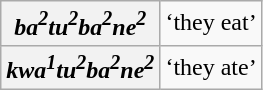<table class="wikitable">
<tr>
<th><em>ba<sup>2</sup>tu<sup>2</sup>ba<sup>2</sup>ne<sup>2</sup></em></th>
<td>‘they eat’</td>
</tr>
<tr>
<th><em>kwa<sup>1</sup>tu<sup>2</sup>ba<sup>2</sup>ne<sup>2</sup></em></th>
<td>‘they ate’</td>
</tr>
</table>
